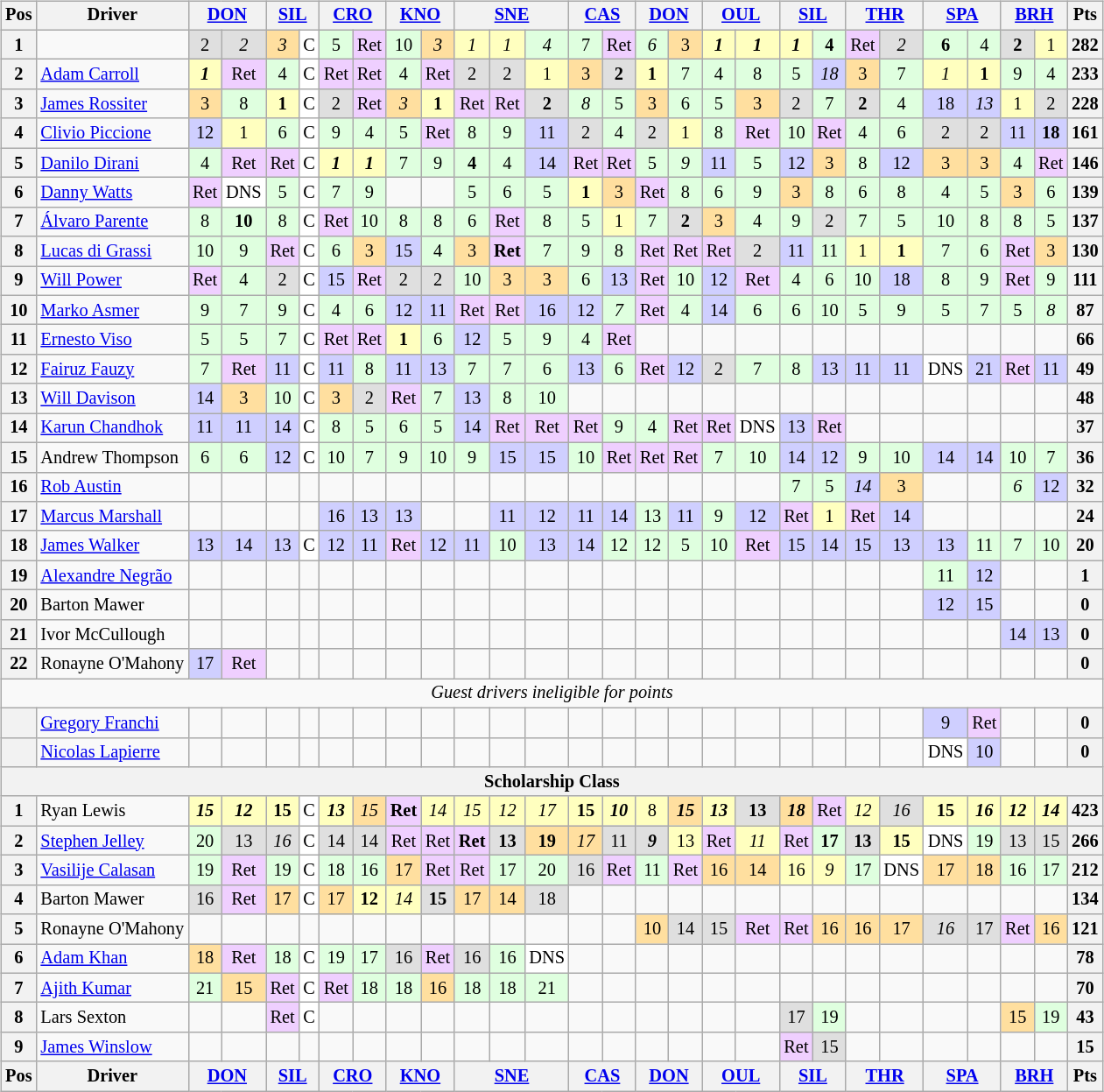<table>
<tr>
<td><br><table class="wikitable" style="font-size: 85%; text-align: center;">
<tr valign="top">
<th valign="middle">Pos</th>
<th valign="middle">Driver</th>
<th colspan=2><a href='#'>DON</a><br></th>
<th colspan=2><a href='#'>SIL</a><br></th>
<th colspan=2><a href='#'>CRO</a><br></th>
<th colspan=2><a href='#'>KNO</a><br></th>
<th colspan=3><a href='#'>SNE</a><br></th>
<th colspan=2><a href='#'>CAS</a><br></th>
<th colspan=2><a href='#'>DON</a><br></th>
<th colspan=2><a href='#'>OUL</a><br></th>
<th colspan=2><a href='#'>SIL</a><br></th>
<th colspan=2><a href='#'>THR</a><br></th>
<th colspan=2><a href='#'>SPA</a><br></th>
<th colspan=2><a href='#'>BRH</a><br></th>
<th valign="middle">Pts</th>
</tr>
<tr>
<th>1</th>
<td align=left></td>
<td style="background:#DFDFDF;">2</td>
<td style="background:#DFDFDF;"><em>2</em></td>
<td style="background:#FFDF9F;"><em>3</em></td>
<td style="background:#FFFFFF;">C</td>
<td style="background:#DFFFDF;">5</td>
<td style="background:#EFCFFF;">Ret</td>
<td style="background:#DFFFDF;">10</td>
<td style="background:#FFDF9F;"><em>3</em></td>
<td style="background:#FFFFBF;"><em>1</em></td>
<td style="background:#FFFFBF;"><em>1</em></td>
<td style="background:#DFFFDF;"><em>4</em></td>
<td style="background:#DFFFDF;">7</td>
<td style="background:#EFCFFF;">Ret</td>
<td style="background:#DFFFDF;"><em>6</em></td>
<td style="background:#FFDF9F;">3</td>
<td style="background:#FFFFBF;"><strong><em>1</em></strong></td>
<td style="background:#FFFFBF;"><strong><em>1</em></strong></td>
<td style="background:#FFFFBF;"><strong><em>1</em></strong></td>
<td style="background:#DFFFDF;"><strong>4</strong></td>
<td style="background:#EFCFFF;">Ret</td>
<td style="background:#DFDFDF;"><em>2</em></td>
<td style="background:#DFFFDF;"><strong>6</strong></td>
<td style="background:#DFFFDF;">4</td>
<td style="background:#DFDFDF;"><strong>2</strong></td>
<td style="background:#FFFFBF;">1</td>
<th>282</th>
</tr>
<tr>
<th>2</th>
<td align=left> <a href='#'>Adam Carroll</a></td>
<td style="background:#FFFFBF;"><strong><em>1</em></strong></td>
<td style="background:#EFCFFF;">Ret</td>
<td style="background:#DFFFDF;">4</td>
<td style="background:#FFFFFF;">C</td>
<td style="background:#EFCFFF;">Ret</td>
<td style="background:#EFCFFF;">Ret</td>
<td style="background:#DFFFDF;">4</td>
<td style="background:#EFCFFF;">Ret</td>
<td style="background:#DFDFDF;">2</td>
<td style="background:#DFDFDF;">2</td>
<td style="background:#FFFFBF;">1</td>
<td style="background:#FFDF9F;">3</td>
<td style="background:#DFDFDF;"><strong>2</strong></td>
<td style="background:#FFFFBF;"><strong>1</strong></td>
<td style="background:#DFFFDF;">7</td>
<td style="background:#DFFFDF;">4</td>
<td style="background:#DFFFDF;">8</td>
<td style="background:#DFFFDF;">5</td>
<td style="background:#CFCFFF;"><em>18</em></td>
<td style="background:#FFDF9F;">3</td>
<td style="background:#DFFFDF;">7</td>
<td style="background:#FFFFBF;"><em>1</em></td>
<td style="background:#FFFFBF;"><strong>1</strong></td>
<td style="background:#DFFFDF;">9</td>
<td style="background:#DFFFDF;">4</td>
<th>233</th>
</tr>
<tr>
<th>3</th>
<td align=left> <a href='#'>James Rossiter</a></td>
<td style="background:#FFDF9F;">3</td>
<td style="background:#DFFFDF;">8</td>
<td style="background:#FFFFBF;"><strong>1</strong></td>
<td style="background:#FFFFFF;">C</td>
<td style="background:#DFDFDF;">2</td>
<td style="background:#EFCFFF;">Ret</td>
<td style="background:#FFDF9F;"><em>3</em></td>
<td style="background:#FFFFBF;"><strong>1</strong></td>
<td style="background:#EFCFFF;">Ret</td>
<td style="background:#EFCFFF;">Ret</td>
<td style="background:#DFDFDF;"><strong>2</strong></td>
<td style="background:#DFFFDF;"><em>8</em></td>
<td style="background:#DFFFDF;">5</td>
<td style="background:#FFDF9F;">3</td>
<td style="background:#DFFFDF;">6</td>
<td style="background:#DFFFDF;">5</td>
<td style="background:#FFDF9F;">3</td>
<td style="background:#DFDFDF;">2</td>
<td style="background:#DFFFDF;">7</td>
<td style="background:#DFDFDF;"><strong>2</strong></td>
<td style="background:#DFFFDF;">4</td>
<td style="background:#CFCFFF;">18</td>
<td style="background:#CFCFFF;"><em>13</em></td>
<td style="background:#FFFFBF;">1</td>
<td style="background:#DFDFDF;">2</td>
<th>228</th>
</tr>
<tr>
<th>4</th>
<td align=left> <a href='#'>Clivio Piccione</a></td>
<td style="background:#CFCFFF;">12</td>
<td style="background:#FFFFBF;">1</td>
<td style="background:#DFFFDF;">6</td>
<td style="background:#FFFFFF;">C</td>
<td style="background:#DFFFDF;">9</td>
<td style="background:#DFFFDF;">4</td>
<td style="background:#DFFFDF;">5</td>
<td style="background:#EFCFFF;">Ret</td>
<td style="background:#DFFFDF;">8</td>
<td style="background:#DFFFDF;">9</td>
<td style="background:#CFCFFF;">11</td>
<td style="background:#DFDFDF;">2</td>
<td style="background:#DFFFDF;">4</td>
<td style="background:#DFDFDF;">2</td>
<td style="background:#FFFFBF;">1</td>
<td style="background:#DFFFDF;">8</td>
<td style="background:#EFCFFF;">Ret</td>
<td style="background:#DFFFDF;">10</td>
<td style="background:#EFCFFF;">Ret</td>
<td style="background:#DFFFDF;">4</td>
<td style="background:#DFFFDF;">6</td>
<td style="background:#DFDFDF;">2</td>
<td style="background:#DFDFDF;">2</td>
<td style="background:#CFCFFF;">11</td>
<td style="background:#CFCFFF;"><strong>18</strong></td>
<th>161</th>
</tr>
<tr>
<th>5</th>
<td align=left> <a href='#'>Danilo Dirani</a></td>
<td style="background:#DFFFDF;">4</td>
<td style="background:#EFCFFF;">Ret</td>
<td style="background:#EFCFFF;">Ret</td>
<td style="background:#FFFFFF;">C</td>
<td style="background:#FFFFBF;"><strong><em>1</em></strong></td>
<td style="background:#FFFFBF;"><strong><em>1</em></strong></td>
<td style="background:#DFFFDF;">7</td>
<td style="background:#DFFFDF;">9</td>
<td style="background:#DFFFDF;"><strong>4</strong></td>
<td style="background:#DFFFDF;">4</td>
<td style="background:#CFCFFF;">14</td>
<td style="background:#EFCFFF;">Ret</td>
<td style="background:#EFCFFF;">Ret</td>
<td style="background:#DFFFDF;">5</td>
<td style="background:#DFFFDF;"><em>9</em></td>
<td style="background:#CFCFFF;">11</td>
<td style="background:#DFFFDF;">5</td>
<td style="background:#CFCFFF;">12</td>
<td style="background:#FFDF9F;">3</td>
<td style="background:#DFFFDF;">8</td>
<td style="background:#CFCFFF;">12</td>
<td style="background:#FFDF9F;">3</td>
<td style="background:#FFDF9F;">3</td>
<td style="background:#DFFFDF;">4</td>
<td style="background:#EFCFFF;">Ret</td>
<th>146</th>
</tr>
<tr>
<th>6</th>
<td align=left> <a href='#'>Danny Watts</a></td>
<td style="background:#EFCFFF;">Ret</td>
<td style="background:#FFFFFF;">DNS</td>
<td style="background:#DFFFDF;">5</td>
<td style="background:#FFFFFF;">C</td>
<td style="background:#DFFFDF;">7</td>
<td style="background:#DFFFDF;">9</td>
<td></td>
<td></td>
<td style="background:#DFFFDF;">5</td>
<td style="background:#DFFFDF;">6</td>
<td style="background:#DFFFDF;">5</td>
<td style="background:#FFFFBF;"><strong>1</strong></td>
<td style="background:#FFDF9F;">3</td>
<td style="background:#EFCFFF;">Ret</td>
<td style="background:#DFFFDF;">8</td>
<td style="background:#DFFFDF;">6</td>
<td style="background:#DFFFDF;">9</td>
<td style="background:#FFDF9F;">3</td>
<td style="background:#DFFFDF;">8</td>
<td style="background:#DFFFDF;">6</td>
<td style="background:#DFFFDF;">8</td>
<td style="background:#DFFFDF;">4</td>
<td style="background:#DFFFDF;">5</td>
<td style="background:#FFDF9F;">3</td>
<td style="background:#DFFFDF;">6</td>
<th>139</th>
</tr>
<tr>
<th>7</th>
<td align=left> <a href='#'>Álvaro Parente</a></td>
<td style="background:#DFFFDF;">8</td>
<td style="background:#DFFFDF;"><strong>10</strong></td>
<td style="background:#DFFFDF;">8</td>
<td style="background:#FFFFFF;">C</td>
<td style="background:#EFCFFF;">Ret</td>
<td style="background:#DFFFDF;">10</td>
<td style="background:#DFFFDF;">8</td>
<td style="background:#DFFFDF;">8</td>
<td style="background:#DFFFDF;">6</td>
<td style="background:#EFCFFF;">Ret</td>
<td style="background:#DFFFDF;">8</td>
<td style="background:#DFFFDF;">5</td>
<td style="background:#FFFFBF;">1</td>
<td style="background:#DFFFDF;">7</td>
<td style="background:#DFDFDF;"><strong>2</strong></td>
<td style="background:#FFDF9F;">3</td>
<td style="background:#DFFFDF;">4</td>
<td style="background:#DFFFDF;">9</td>
<td style="background:#DFDFDF;">2</td>
<td style="background:#DFFFDF;">7</td>
<td style="background:#DFFFDF;">5</td>
<td style="background:#DFFFDF;">10</td>
<td style="background:#DFFFDF;">8</td>
<td style="background:#DFFFDF;">8</td>
<td style="background:#DFFFDF;">5</td>
<th>137</th>
</tr>
<tr>
<th>8</th>
<td align=left> <a href='#'>Lucas di Grassi</a></td>
<td style="background:#DFFFDF;">10</td>
<td style="background:#DFFFDF;">9</td>
<td style="background:#EFCFFF;">Ret</td>
<td style="background:#FFFFFF;">C</td>
<td style="background:#DFFFDF;">6</td>
<td style="background:#FFDF9F;">3</td>
<td style="background:#CFCFFF;">15</td>
<td style="background:#DFFFDF;">4</td>
<td style="background:#FFDF9F;">3</td>
<td style="background:#EFCFFF;"><strong>Ret</strong></td>
<td style="background:#DFFFDF;">7</td>
<td style="background:#DFFFDF;">9</td>
<td style="background:#DFFFDF;">8</td>
<td style="background:#EFCFFF;">Ret</td>
<td style="background:#EFCFFF;">Ret</td>
<td style="background:#EFCFFF;">Ret</td>
<td style="background:#DFDFDF;">2</td>
<td style="background:#CFCFFF;">11</td>
<td style="background:#DFFFDF;">11</td>
<td style="background:#FFFFBF;">1</td>
<td style="background:#FFFFBF;"><strong>1</strong></td>
<td style="background:#DFFFDF;">7</td>
<td style="background:#DFFFDF;">6</td>
<td style="background:#EFCFFF;">Ret</td>
<td style="background:#FFDF9F;">3</td>
<th>130</th>
</tr>
<tr>
<th>9</th>
<td align=left> <a href='#'>Will Power</a></td>
<td style="background:#EFCFFF;">Ret</td>
<td style="background:#DFFFDF;">4</td>
<td style="background:#DFDFDF;">2</td>
<td style="background:#FFFFFF;">C</td>
<td style="background:#CFCFFF;">15</td>
<td style="background:#EFCFFF;">Ret</td>
<td style="background:#DFDFDF;">2</td>
<td style="background:#DFDFDF;">2</td>
<td style="background:#DFFFDF;">10</td>
<td style="background:#FFDF9F;">3</td>
<td style="background:#FFDF9F;">3</td>
<td style="background:#DFFFDF;">6</td>
<td style="background:#CFCFFF;">13</td>
<td style="background:#EFCFFF;">Ret</td>
<td style="background:#DFFFDF;">10</td>
<td style="background:#CFCFFF;">12</td>
<td style="background:#EFCFFF;">Ret</td>
<td style="background:#DFFFDF;">4</td>
<td style="background:#DFFFDF;">6</td>
<td style="background:#DFFFDF;">10</td>
<td style="background:#CFCFFF;">18</td>
<td style="background:#DFFFDF;">8</td>
<td style="background:#DFFFDF;">9</td>
<td style="background:#EFCFFF;">Ret</td>
<td style="background:#DFFFDF;">9</td>
<th>111</th>
</tr>
<tr>
<th>10</th>
<td align=left> <a href='#'>Marko Asmer</a></td>
<td style="background:#DFFFDF;">9</td>
<td style="background:#DFFFDF;">7</td>
<td style="background:#DFFFDF;">9</td>
<td style="background:#FFFFFF;">C</td>
<td style="background:#DFFFDF;">4</td>
<td style="background:#DFFFDF;">6</td>
<td style="background:#CFCFFF;">12</td>
<td style="background:#CFCFFF;">11</td>
<td style="background:#EFCFFF;">Ret</td>
<td style="background:#EFCFFF;">Ret</td>
<td style="background:#CFCFFF;">16</td>
<td style="background:#CFCFFF;">12</td>
<td style="background:#DFFFDF;"><em>7</em></td>
<td style="background:#EFCFFF;">Ret</td>
<td style="background:#DFFFDF;">4</td>
<td style="background:#CFCFFF;">14</td>
<td style="background:#DFFFDF;">6</td>
<td style="background:#DFFFDF;">6</td>
<td style="background:#DFFFDF;">10</td>
<td style="background:#DFFFDF;">5</td>
<td style="background:#DFFFDF;">9</td>
<td style="background:#DFFFDF;">5</td>
<td style="background:#DFFFDF;">7</td>
<td style="background:#DFFFDF;">5</td>
<td style="background:#DFFFDF;"><em>8</em></td>
<th>87</th>
</tr>
<tr>
<th>11</th>
<td align=left> <a href='#'>Ernesto Viso</a></td>
<td style="background:#DFFFDF;">5</td>
<td style="background:#DFFFDF;">5</td>
<td style="background:#DFFFDF;">7</td>
<td style="background:#FFFFFF;">C</td>
<td style="background:#EFCFFF;">Ret</td>
<td style="background:#EFCFFF;">Ret</td>
<td style="background:#FFFFBF;"><strong>1</strong></td>
<td style="background:#DFFFDF;">6</td>
<td style="background:#CFCFFF;">12</td>
<td style="background:#DFFFDF;">5</td>
<td style="background:#DFFFDF;">9</td>
<td style="background:#DFFFDF;">4</td>
<td style="background:#EFCFFF;">Ret</td>
<td></td>
<td></td>
<td></td>
<td></td>
<td></td>
<td></td>
<td></td>
<td></td>
<td></td>
<td></td>
<td></td>
<td></td>
<th>66</th>
</tr>
<tr>
<th>12</th>
<td align=left> <a href='#'>Fairuz Fauzy</a></td>
<td style="background:#DFFFDF;">7</td>
<td style="background:#EFCFFF;">Ret</td>
<td style="background:#CFCFFF;">11</td>
<td style="background:#FFFFFF;">C</td>
<td style="background:#CFCFFF;">11</td>
<td style="background:#DFFFDF;">8</td>
<td style="background:#CFCFFF;">11</td>
<td style="background:#CFCFFF;">13</td>
<td style="background:#DFFFDF;">7</td>
<td style="background:#DFFFDF;">7</td>
<td style="background:#DFFFDF;">6</td>
<td style="background:#CFCFFF;">13</td>
<td style="background:#DFFFDF;">6</td>
<td style="background:#EFCFFF;">Ret</td>
<td style="background:#CFCFFF;">12</td>
<td style="background:#DFDFDF;">2</td>
<td style="background:#DFFFDF;">7</td>
<td style="background:#DFFFDF;">8</td>
<td style="background:#CFCFFF;">13</td>
<td style="background:#CFCFFF;">11</td>
<td style="background:#CFCFFF;">11</td>
<td style="background:#FFFFFF;">DNS</td>
<td style="background:#CFCFFF;">21</td>
<td style="background:#EFCFFF;">Ret</td>
<td style="background:#CFCFFF;">11</td>
<th>49</th>
</tr>
<tr>
<th>13</th>
<td align=left> <a href='#'>Will Davison</a></td>
<td style="background:#CFCFFF;">14</td>
<td style="background:#FFDF9F;">3</td>
<td style="background:#DFFFDF;">10</td>
<td style="background:#FFFFFF;">C</td>
<td style="background:#FFDF9F;">3</td>
<td style="background:#DFDFDF;">2</td>
<td style="background:#EFCFFF;">Ret</td>
<td style="background:#DFFFDF;">7</td>
<td style="background:#CFCFFF;">13</td>
<td style="background:#DFFFDF;">8</td>
<td style="background:#DFFFDF;">10</td>
<td></td>
<td></td>
<td></td>
<td></td>
<td></td>
<td></td>
<td></td>
<td></td>
<td></td>
<td></td>
<td></td>
<td></td>
<td></td>
<td></td>
<th>48</th>
</tr>
<tr>
<th>14</th>
<td align=left> <a href='#'>Karun Chandhok</a></td>
<td style="background:#CFCFFF;">11</td>
<td style="background:#CFCFFF;">11</td>
<td style="background:#CFCFFF;">14</td>
<td style="background:#FFFFFF;">C</td>
<td style="background:#DFFFDF;">8</td>
<td style="background:#DFFFDF;">5</td>
<td style="background:#DFFFDF;">6</td>
<td style="background:#DFFFDF;">5</td>
<td style="background:#CFCFFF;">14</td>
<td style="background:#EFCFFF;">Ret</td>
<td style="background:#EFCFFF;">Ret</td>
<td style="background:#EFCFFF;">Ret</td>
<td style="background:#DFFFDF;">9</td>
<td style="background:#DFFFDF;">4</td>
<td style="background:#EFCFFF;">Ret</td>
<td style="background:#EFCFFF;">Ret</td>
<td style="background:#FFFFFF;">DNS</td>
<td style="background:#CFCFFF;">13</td>
<td style="background:#EFCFFF;">Ret</td>
<td></td>
<td></td>
<td></td>
<td></td>
<td></td>
<td></td>
<th>37</th>
</tr>
<tr>
<th>15</th>
<td align=left> Andrew Thompson</td>
<td style="background:#DFFFDF;">6</td>
<td style="background:#DFFFDF;">6</td>
<td style="background:#CFCFFF;">12</td>
<td style="background:#FFFFFF;">C</td>
<td style="background:#DFFFDF;">10</td>
<td style="background:#DFFFDF;">7</td>
<td style="background:#DFFFDF;">9</td>
<td style="background:#DFFFDF;">10</td>
<td style="background:#DFFFDF;">9</td>
<td style="background:#CFCFFF;">15</td>
<td style="background:#CFCFFF;">15</td>
<td style="background:#DFFFDF;">10</td>
<td style="background:#EFCFFF;">Ret</td>
<td style="background:#EFCFFF;">Ret</td>
<td style="background:#EFCFFF;">Ret</td>
<td style="background:#DFFFDF;">7</td>
<td style="background:#DFFFDF;">10</td>
<td style="background:#CFCFFF;">14</td>
<td style="background:#CFCFFF;">12</td>
<td style="background:#DFFFDF;">9</td>
<td style="background:#DFFFDF;">10</td>
<td style="background:#CFCFFF;">14</td>
<td style="background:#CFCFFF;">14</td>
<td style="background:#DFFFDF;">10</td>
<td style="background:#DFFFDF;">7</td>
<th>36</th>
</tr>
<tr>
<th>16</th>
<td align=left> <a href='#'>Rob Austin</a></td>
<td></td>
<td></td>
<td></td>
<td></td>
<td></td>
<td></td>
<td></td>
<td></td>
<td></td>
<td></td>
<td></td>
<td></td>
<td></td>
<td></td>
<td></td>
<td></td>
<td></td>
<td style="background:#DFFFDF;">7</td>
<td style="background:#DFFFDF;">5</td>
<td style="background:#CFCFFF;"><em>14</em></td>
<td style="background:#FFDF9F;">3</td>
<td></td>
<td></td>
<td style="background:#DFFFDF;"><em>6</em></td>
<td style="background:#CFCFFF;">12</td>
<th>32</th>
</tr>
<tr>
<th>17</th>
<td align=left> <a href='#'>Marcus Marshall</a></td>
<td></td>
<td></td>
<td></td>
<td></td>
<td style="background:#CFCFFF;">16</td>
<td style="background:#CFCFFF;">13</td>
<td style="background:#CFCFFF;">13</td>
<td></td>
<td></td>
<td style="background:#CFCFFF;">11</td>
<td style="background:#CFCFFF;">12</td>
<td style="background:#CFCFFF;">11</td>
<td style="background:#CFCFFF;">14</td>
<td style="background:#DFFFDF;">13</td>
<td style="background:#CFCFFF;">11</td>
<td style="background:#DFFFDF;">9</td>
<td style="background:#CFCFFF;">12</td>
<td style="background:#EFCFFF;">Ret</td>
<td style="background:#FFFFBF;">1</td>
<td style="background:#EFCFFF;">Ret</td>
<td style="background:#CFCFFF;">14</td>
<td></td>
<td></td>
<td></td>
<td></td>
<th>24</th>
</tr>
<tr>
<th>18</th>
<td align=left> <a href='#'>James Walker</a></td>
<td style="background:#CFCFFF;">13</td>
<td style="background:#CFCFFF;">14</td>
<td style="background:#CFCFFF;">13</td>
<td style="background:#FFFFFF;">C</td>
<td style="background:#CFCFFF;">12</td>
<td style="background:#CFCFFF;">11</td>
<td style="background:#EFCFFF;">Ret</td>
<td style="background:#CFCFFF;">12</td>
<td style="background:#CFCFFF;">11</td>
<td style="background:#DFFFDF;">10</td>
<td style="background:#CFCFFF;">13</td>
<td style="background:#CFCFFF;">14</td>
<td style="background:#DFFFDF;">12</td>
<td style="background:#DFFFDF;">12</td>
<td style="background:#DFFFDF;">5</td>
<td style="background:#DFFFDF;">10</td>
<td style="background:#EFCFFF;">Ret</td>
<td style="background:#CFCFFF;">15</td>
<td style="background:#CFCFFF;">14</td>
<td style="background:#CFCFFF;">15</td>
<td style="background:#CFCFFF;">13</td>
<td style="background:#CFCFFF;">13</td>
<td style="background:#DFFFDF;">11</td>
<td style="background:#DFFFDF;">7</td>
<td style="background:#DFFFDF;">10</td>
<th>20</th>
</tr>
<tr>
<th>19</th>
<td align=left> <a href='#'>Alexandre Negrão</a></td>
<td></td>
<td></td>
<td></td>
<td></td>
<td></td>
<td></td>
<td></td>
<td></td>
<td></td>
<td></td>
<td></td>
<td></td>
<td></td>
<td></td>
<td></td>
<td></td>
<td></td>
<td></td>
<td></td>
<td></td>
<td></td>
<td style="background:#DFFFDF;">11</td>
<td style="background:#CFCFFF;">12</td>
<td></td>
<td></td>
<th>1</th>
</tr>
<tr>
<th>20</th>
<td align=left> Barton Mawer</td>
<td></td>
<td></td>
<td></td>
<td></td>
<td></td>
<td></td>
<td></td>
<td></td>
<td></td>
<td></td>
<td></td>
<td></td>
<td></td>
<td></td>
<td></td>
<td></td>
<td></td>
<td></td>
<td></td>
<td></td>
<td></td>
<td style="background:#CFCFFF;">12</td>
<td style="background:#CFCFFF;">15</td>
<td></td>
<td></td>
<th>0</th>
</tr>
<tr>
<th>21</th>
<td align=left> Ivor McCullough</td>
<td></td>
<td></td>
<td></td>
<td></td>
<td></td>
<td></td>
<td></td>
<td></td>
<td></td>
<td></td>
<td></td>
<td></td>
<td></td>
<td></td>
<td></td>
<td></td>
<td></td>
<td></td>
<td></td>
<td></td>
<td></td>
<td></td>
<td></td>
<td style="background:#CFCFFF;">14</td>
<td style="background:#CFCFFF;">13</td>
<th>0</th>
</tr>
<tr>
<th>22</th>
<td align=left> Ronayne O'Mahony</td>
<td style="background:#CFCFFF;">17</td>
<td style="background:#EFCFFF;">Ret</td>
<td></td>
<td></td>
<td></td>
<td></td>
<td></td>
<td></td>
<td></td>
<td></td>
<td></td>
<td></td>
<td></td>
<td></td>
<td></td>
<td></td>
<td></td>
<td></td>
<td></td>
<td></td>
<td></td>
<td></td>
<td></td>
<td></td>
<td></td>
<th>0</th>
</tr>
<tr>
<td colspan=28 align=center><em>Guest drivers ineligible for points</em></td>
</tr>
<tr>
<th></th>
<td align=left> <a href='#'>Gregory Franchi</a></td>
<td></td>
<td></td>
<td></td>
<td></td>
<td></td>
<td></td>
<td></td>
<td></td>
<td></td>
<td></td>
<td></td>
<td></td>
<td></td>
<td></td>
<td></td>
<td></td>
<td></td>
<td></td>
<td></td>
<td></td>
<td></td>
<td style="background:#CFCFFF;">9</td>
<td style="background:#EFCFFF;">Ret</td>
<td></td>
<td></td>
<th>0</th>
</tr>
<tr>
<th></th>
<td align=left> <a href='#'>Nicolas Lapierre</a></td>
<td></td>
<td></td>
<td></td>
<td></td>
<td></td>
<td></td>
<td></td>
<td></td>
<td></td>
<td></td>
<td></td>
<td></td>
<td></td>
<td></td>
<td></td>
<td></td>
<td></td>
<td></td>
<td></td>
<td></td>
<td></td>
<td style="background:#FFFFFF;">DNS</td>
<td style="background:#CFCFFF;">10</td>
<td></td>
<td></td>
<th>0</th>
</tr>
<tr>
<th colspan=28>Scholarship Class</th>
</tr>
<tr>
<th>1</th>
<td align=left> Ryan Lewis</td>
<td style="background:#FFFFBF;"><strong><em>15</em></strong></td>
<td style="background:#FFFFBF;"><strong><em>12</em></strong></td>
<td style="background:#FFFFBF;"><strong>15</strong></td>
<td style="background:#FFFFFF;">C</td>
<td style="background:#FFFFBF;"><strong><em>13</em></strong></td>
<td style="background:#FFDF9F;"><em>15</em></td>
<td style="background:#EFCFFF;"><strong>Ret</strong></td>
<td style="background:#FFFFBF;"><em>14</em></td>
<td style="background:#FFFFBF;"><em>15</em></td>
<td style="background:#FFFFBF;"><em>12</em></td>
<td style="background:#FFFFBF;"><em>17</em></td>
<td style="background:#FFFFBF;"><strong>15</strong></td>
<td style="background:#FFFFBF;"><strong><em>10</em></strong></td>
<td style="background:#FFFFBF;">8</td>
<td style="background:#FFDF9F;"><strong><em>15</em></strong></td>
<td style="background:#FFFFBF;"><strong><em>13</em></strong></td>
<td style="background:#DFDFDF;"><strong>13</strong></td>
<td style="background:#FFDF9F;"><strong><em>18</em></strong></td>
<td style="background:#EFCFFF;">Ret</td>
<td style="background:#FFFFBF;"><em>12</em></td>
<td style="background:#DFDFDF;"><em>16</em></td>
<td style="background:#FFFFBF;"><strong>15</strong></td>
<td style="background:#FFFFBF;"><strong><em>16</em></strong></td>
<td style="background:#FFFFBF;"><strong><em>12</em></strong></td>
<td style="background:#FFFFBF;"><strong><em>14</em></strong></td>
<th>423</th>
</tr>
<tr>
<th>2</th>
<td align=left> <a href='#'>Stephen Jelley</a></td>
<td style="background:#DFFFDF;">20</td>
<td style="background:#DFDFDF;">13</td>
<td style="background:#DFDFDF;"><em>16</em></td>
<td style="background:#FFFFFF;">C</td>
<td style="background:#DFDFDF;">14</td>
<td style="background:#DFDFDF;">14</td>
<td style="background:#EFCFFF;">Ret</td>
<td style="background:#EFCFFF;">Ret</td>
<td style="background:#EFCFFF;"><strong>Ret</strong></td>
<td style="background:#DFDFDF;"><strong>13</strong></td>
<td style="background:#FFDF9F;"><strong>19</strong></td>
<td style="background:#FFDF9F;"><em>17</em></td>
<td style="background:#DFDFDF;">11</td>
<td style="background:#DFDFDF;"><strong><em>9</em></strong></td>
<td style="background:#FFFFBF;">13</td>
<td style="background:#EFCFFF;">Ret</td>
<td style="background:#FFFFBF;"><em>11</em></td>
<td style="background:#EFCFFF;">Ret</td>
<td style="background:#DFFFDF;"><strong>17</strong></td>
<td style="background:#DFDFDF;"><strong>13</strong></td>
<td style="background:#FFFFBF;"><strong>15</strong></td>
<td style="background:#FFFFFF;">DNS</td>
<td style="background:#DFFFDF;">19</td>
<td style="background:#DFDFDF;">13</td>
<td style="background:#DFDFDF;">15</td>
<th>266</th>
</tr>
<tr>
<th>3</th>
<td align=left> <a href='#'>Vasilije Calasan</a></td>
<td style="background:#DFFFDF;">19</td>
<td style="background:#EFCFFF;">Ret</td>
<td style="background:#DFFFDF;">19</td>
<td style="background:#FFFFFF;">C</td>
<td style="background:#DFFFDF;">18</td>
<td style="background:#DFFFDF;">16</td>
<td style="background:#FFDF9F;">17</td>
<td style="background:#EFCFFF;">Ret</td>
<td style="background:#EFCFFF;">Ret</td>
<td style="background:#DFFFDF;">17</td>
<td style="background:#DFFFDF;">20</td>
<td style="background:#DFDFDF;">16</td>
<td style="background:#EFCFFF;">Ret</td>
<td style="background:#DFFFDF;">11</td>
<td style="background:#EFCFFF;">Ret</td>
<td style="background:#FFDF9F;">16</td>
<td style="background:#FFDF9F;">14</td>
<td style="background:#FFFFBF;">16</td>
<td style="background:#FFFFBF;"><em>9</em></td>
<td style="background:#DFFFDF;">17</td>
<td style="background:#FFFFFF;">DNS</td>
<td style="background:#FFDF9F;">17</td>
<td style="background:#FFDF9F;">18</td>
<td style="background:#DFFFDF;">16</td>
<td style="background:#DFFFDF;">17</td>
<th>212</th>
</tr>
<tr>
<th>4</th>
<td align=left> Barton Mawer</td>
<td style="background:#DFDFDF;">16</td>
<td style="background:#EFCFFF;">Ret</td>
<td style="background:#FFDF9F;">17</td>
<td style="background:#FFFFFF;">C</td>
<td style="background:#FFDF9F;">17</td>
<td style="background:#FFFFBF;"><strong>12</strong></td>
<td style="background:#FFFFBF;"><em>14</em></td>
<td style="background:#DFDFDF;"><strong>15</strong></td>
<td style="background:#FFDF9F;">17</td>
<td style="background:#FFDF9F;">14</td>
<td style="background:#DFDFDF;">18</td>
<td></td>
<td></td>
<td></td>
<td></td>
<td></td>
<td></td>
<td></td>
<td></td>
<td></td>
<td></td>
<td></td>
<td></td>
<td></td>
<td></td>
<th>134</th>
</tr>
<tr>
<th>5</th>
<td align=left> Ronayne O'Mahony</td>
<td></td>
<td></td>
<td></td>
<td></td>
<td></td>
<td></td>
<td></td>
<td></td>
<td></td>
<td></td>
<td></td>
<td></td>
<td></td>
<td style="background:#FFDF9F;">10</td>
<td style="background:#DFDFDF;">14</td>
<td style="background:#DFDFDF;">15</td>
<td style="background:#EFCFFF;">Ret</td>
<td style="background:#EFCFFF;">Ret</td>
<td style="background:#FFDF9F;">16</td>
<td style="background:#FFDF9F;">16</td>
<td style="background:#FFDF9F;">17</td>
<td style="background:#DFDFDF;"><em>16</em></td>
<td style="background:#DFDFDF;">17</td>
<td style="background:#EFCFFF;">Ret</td>
<td style="background:#FFDF9F;">16</td>
<th>121</th>
</tr>
<tr>
<th>6</th>
<td align=left> <a href='#'>Adam Khan</a></td>
<td style="background:#FFDF9F;">18</td>
<td style="background:#EFCFFF;">Ret</td>
<td style="background:#DFFFDF;">18</td>
<td style="background:#FFFFFF;">C</td>
<td style="background:#DFFFDF;">19</td>
<td style="background:#DFFFDF;">17</td>
<td style="background:#DFDFDF;">16</td>
<td style="background:#EFCFFF;">Ret</td>
<td style="background:#DFDFDF;">16</td>
<td style="background:#DFFFDF;">16</td>
<td style="background:#FFFFFF;">DNS</td>
<td></td>
<td></td>
<td></td>
<td></td>
<td></td>
<td></td>
<td></td>
<td></td>
<td></td>
<td></td>
<td></td>
<td></td>
<td></td>
<td></td>
<th>78</th>
</tr>
<tr>
<th>7</th>
<td align=left> <a href='#'>Ajith Kumar</a></td>
<td style="background:#DFFFDF;">21</td>
<td style="background:#FFDF9F;">15</td>
<td style="background:#EFCFFF;">Ret</td>
<td style="background:#FFFFFF;">C</td>
<td style="background:#EFCFFF;">Ret</td>
<td style="background:#DFFFDF;">18</td>
<td style="background:#DFFFDF;">18</td>
<td style="background:#FFDF9F;">16</td>
<td style="background:#DFFFDF;">18</td>
<td style="background:#DFFFDF;">18</td>
<td style="background:#DFFFDF;">21</td>
<td></td>
<td></td>
<td></td>
<td></td>
<td></td>
<td></td>
<td></td>
<td></td>
<td></td>
<td></td>
<td></td>
<td></td>
<td></td>
<td></td>
<th>70</th>
</tr>
<tr>
<th>8</th>
<td align=left> Lars Sexton</td>
<td></td>
<td></td>
<td style="background:#EFCFFF;">Ret</td>
<td style="background:#FFFFFF;">C</td>
<td></td>
<td></td>
<td></td>
<td></td>
<td></td>
<td></td>
<td></td>
<td></td>
<td></td>
<td></td>
<td></td>
<td></td>
<td></td>
<td style="background:#DFDFDF;">17</td>
<td style="background:#DFFFDF;">19</td>
<td></td>
<td></td>
<td></td>
<td></td>
<td style="background:#FFDF9F;">15</td>
<td style="background:#DFFFDF;">19</td>
<th>43</th>
</tr>
<tr>
<th>9</th>
<td align=left> <a href='#'>James Winslow</a></td>
<td></td>
<td></td>
<td></td>
<td></td>
<td></td>
<td></td>
<td></td>
<td></td>
<td></td>
<td></td>
<td></td>
<td></td>
<td></td>
<td></td>
<td></td>
<td></td>
<td></td>
<td style="background:#EFCFFF;">Ret</td>
<td style="background:#DFDFDF;">15</td>
<td></td>
<td></td>
<td></td>
<td></td>
<td></td>
<td></td>
<th>15</th>
</tr>
<tr>
<th valign="middle">Pos</th>
<th valign="middle">Driver</th>
<th colspan=2><a href='#'>DON</a><br></th>
<th colspan=2><a href='#'>SIL</a><br></th>
<th colspan=2><a href='#'>CRO</a><br></th>
<th colspan=2><a href='#'>KNO</a><br></th>
<th colspan=3><a href='#'>SNE</a><br></th>
<th colspan=2><a href='#'>CAS</a><br></th>
<th colspan=2><a href='#'>DON</a><br></th>
<th colspan=2><a href='#'>OUL</a><br></th>
<th colspan=2><a href='#'>SIL</a><br></th>
<th colspan=2><a href='#'>THR</a><br></th>
<th colspan=2><a href='#'>SPA</a><br></th>
<th colspan=2><a href='#'>BRH</a><br></th>
<th valign="middle">Pts</th>
</tr>
</table>
</td>
<td valign="top"><br></td>
</tr>
</table>
